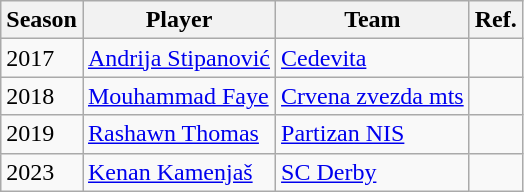<table class="wikitable">
<tr>
<th>Season</th>
<th>Player</th>
<th>Team</th>
<th>Ref.</th>
</tr>
<tr>
<td>2017</td>
<td> <a href='#'>Andrija Stipanović</a></td>
<td> <a href='#'>Cedevita</a></td>
<td></td>
</tr>
<tr>
<td>2018</td>
<td> <a href='#'>Mouhammad Faye</a></td>
<td> <a href='#'>Crvena zvezda mts</a></td>
<td></td>
</tr>
<tr>
<td>2019</td>
<td> <a href='#'>Rashawn Thomas</a></td>
<td> <a href='#'>Partizan NIS</a></td>
<td></td>
</tr>
<tr>
<td>2023</td>
<td> <a href='#'>Kenan Kamenjaš</a></td>
<td> <a href='#'>SC Derby</a></td>
<td></td>
</tr>
</table>
